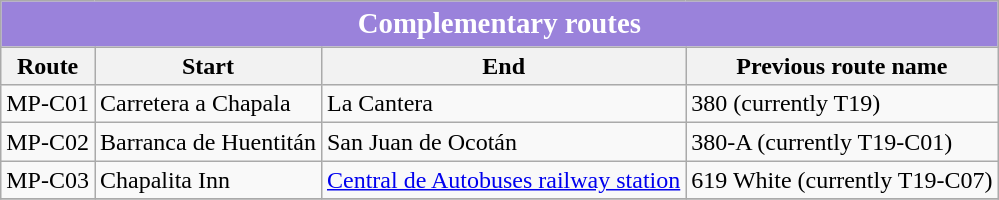<table class="wikitable">
<tr>
<td colspan="14" style="text-align: center; font-size: larger;color:#ffffff;" bgcolor="#9A82DB"><strong>Complementary routes</strong></td>
</tr>
<tr>
<th>Route</th>
<th>Start</th>
<th>End</th>
<th>Previous route name</th>
</tr>
<tr>
<td>MP-C01</td>
<td>Carretera a Chapala</td>
<td>La Cantera</td>
<td>380 (currently T19)</td>
</tr>
<tr>
<td>MP-C02</td>
<td>Barranca de Huentitán</td>
<td>San Juan de Ocotán</td>
<td>380-A (currently T19-C01)</td>
</tr>
<tr>
<td>MP-C03</td>
<td>Chapalita Inn</td>
<td><a href='#'>Central de Autobuses railway station</a></td>
<td>619 White (currently T19-C07)</td>
</tr>
<tr>
</tr>
</table>
